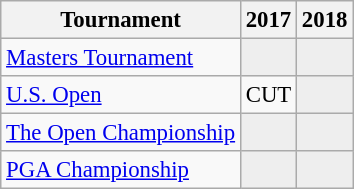<table class="wikitable" style="font-size:95%;text-align:center;">
<tr>
<th>Tournament</th>
<th>2017</th>
<th>2018</th>
</tr>
<tr>
<td align=left><a href='#'>Masters Tournament</a></td>
<td style="background:#eeeeee;"></td>
<td style="background:#eeeeee;"></td>
</tr>
<tr>
<td align=left><a href='#'>U.S. Open</a></td>
<td>CUT</td>
<td style="background:#eeeeee;"></td>
</tr>
<tr>
<td align=left><a href='#'>The Open Championship</a></td>
<td style="background:#eeeeee;"></td>
<td style="background:#eeeeee;"></td>
</tr>
<tr>
<td align=left><a href='#'>PGA Championship</a></td>
<td style="background:#eeeeee;"></td>
<td style="background:#eeeeee;"></td>
</tr>
</table>
